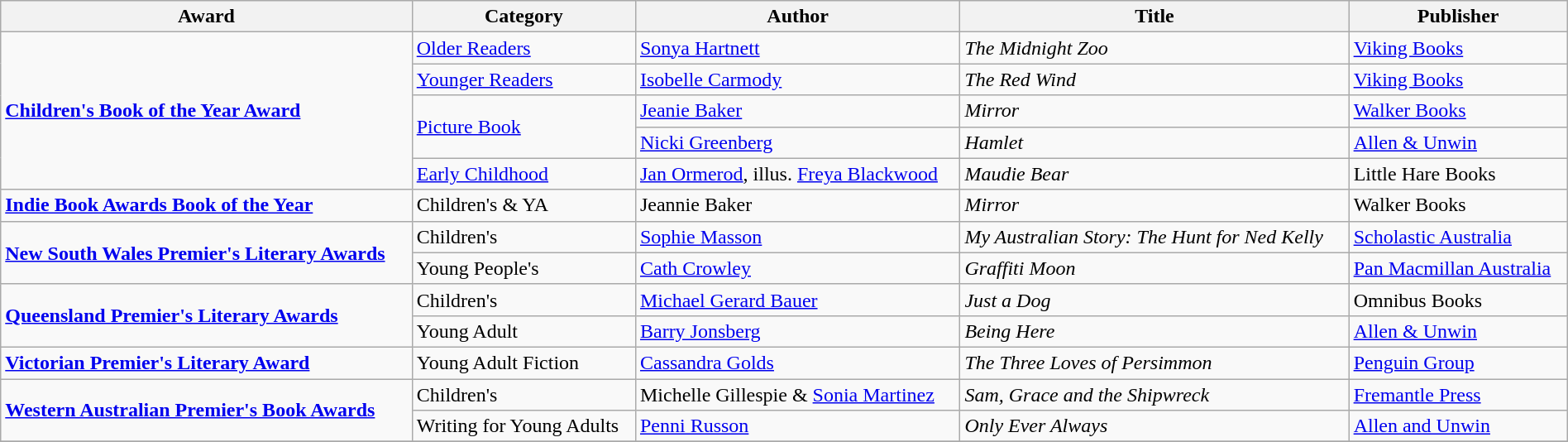<table class="wikitable" width=100%>
<tr>
<th>Award</th>
<th>Category</th>
<th>Author</th>
<th>Title</th>
<th>Publisher</th>
</tr>
<tr>
<td rowspan=5><strong><a href='#'>Children's Book of the Year Award</a></strong></td>
<td><a href='#'>Older Readers</a></td>
<td><a href='#'>Sonya Hartnett</a></td>
<td><em>The Midnight Zoo</em></td>
<td><a href='#'>Viking Books</a></td>
</tr>
<tr>
<td><a href='#'>Younger Readers</a></td>
<td><a href='#'>Isobelle Carmody</a></td>
<td><em>The Red Wind</em></td>
<td><a href='#'>Viking Books</a></td>
</tr>
<tr>
<td rowspan=2><a href='#'>Picture Book</a></td>
<td><a href='#'>Jeanie Baker</a></td>
<td><em>Mirror</em></td>
<td><a href='#'>Walker Books</a></td>
</tr>
<tr>
<td><a href='#'>Nicki Greenberg</a></td>
<td><em>Hamlet</em></td>
<td><a href='#'>Allen & Unwin</a></td>
</tr>
<tr>
<td><a href='#'>Early Childhood</a></td>
<td><a href='#'>Jan Ormerod</a>, illus. <a href='#'>Freya Blackwood</a></td>
<td><em>Maudie Bear</em></td>
<td>Little Hare Books</td>
</tr>
<tr>
<td><strong><a href='#'>Indie Book Awards Book of the Year</a></strong></td>
<td>Children's & YA</td>
<td>Jeannie Baker</td>
<td><em>Mirror</em></td>
<td>Walker Books</td>
</tr>
<tr>
<td rowspan=2><strong><a href='#'>New South Wales Premier's Literary Awards</a></strong></td>
<td>Children's</td>
<td><a href='#'>Sophie Masson</a></td>
<td><em>My Australian Story: The Hunt for Ned Kelly</em></td>
<td><a href='#'>Scholastic Australia</a></td>
</tr>
<tr>
<td>Young People's</td>
<td><a href='#'>Cath Crowley</a></td>
<td><em>Graffiti Moon</em></td>
<td><a href='#'>Pan Macmillan Australia</a></td>
</tr>
<tr>
<td rowspan=2><strong><a href='#'>Queensland Premier's Literary Awards</a></strong></td>
<td>Children's</td>
<td><a href='#'>Michael Gerard Bauer</a></td>
<td><em>Just a Dog</em></td>
<td>Omnibus Books</td>
</tr>
<tr>
<td>Young Adult</td>
<td><a href='#'>Barry Jonsberg</a></td>
<td><em>Being Here</em></td>
<td><a href='#'>Allen & Unwin</a></td>
</tr>
<tr>
<td><strong><a href='#'>Victorian Premier's Literary Award</a></strong></td>
<td>Young Adult Fiction</td>
<td><a href='#'>Cassandra Golds</a></td>
<td><em>The Three Loves of Persimmon</em></td>
<td><a href='#'>Penguin Group</a></td>
</tr>
<tr>
<td rowspan=2><strong><a href='#'>Western Australian Premier's Book Awards</a></strong></td>
<td>Children's</td>
<td>Michelle Gillespie & <a href='#'>Sonia Martinez</a></td>
<td><em>Sam, Grace and the Shipwreck</em></td>
<td><a href='#'>Fremantle Press</a></td>
</tr>
<tr>
<td>Writing for Young Adults</td>
<td><a href='#'>Penni Russon</a></td>
<td><em>Only Ever Always</em></td>
<td><a href='#'>Allen and Unwin</a></td>
</tr>
<tr>
</tr>
</table>
